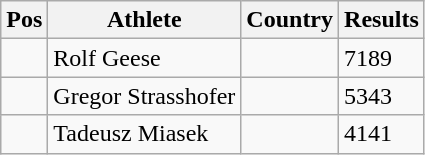<table class="wikitable">
<tr>
<th>Pos</th>
<th>Athlete</th>
<th>Country</th>
<th>Results</th>
</tr>
<tr>
<td align="center"></td>
<td>Rolf Geese</td>
<td></td>
<td>7189</td>
</tr>
<tr>
<td align="center"></td>
<td>Gregor Strasshofer</td>
<td></td>
<td>5343</td>
</tr>
<tr>
<td align="center"></td>
<td>Tadeusz Miasek</td>
<td></td>
<td>4141</td>
</tr>
</table>
